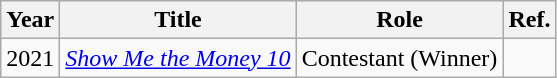<table class="wikitable">
<tr>
<th>Year</th>
<th>Title</th>
<th>Role</th>
<th>Ref.</th>
</tr>
<tr>
<td>2021</td>
<td><em><a href='#'>Show Me the Money 10</a></em></td>
<td>Contestant (Winner)</td>
<td></td>
</tr>
</table>
